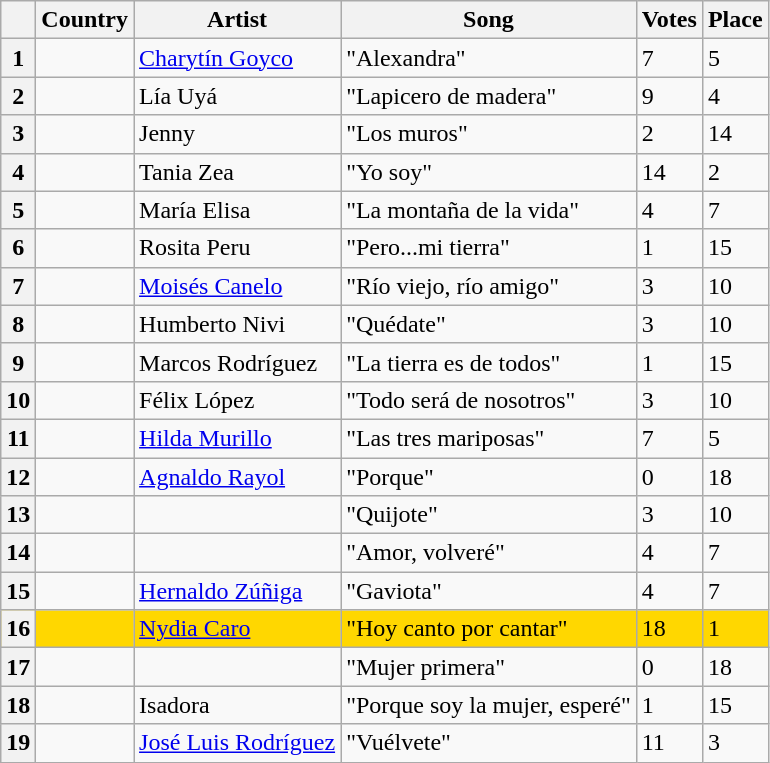<table class="wikitable sortable">
<tr>
<th scope="col"></th>
<th scope="col">Country</th>
<th scope="col">Artist</th>
<th scope="col">Song</th>
<th scope="col" class="unsortable">Votes</th>
<th scope="col">Place</th>
</tr>
<tr>
<th scope="row" style="text-align:center;">1</th>
<td></td>
<td><a href='#'>Charytín Goyco</a></td>
<td>"Alexandra"</td>
<td>7</td>
<td>5</td>
</tr>
<tr>
<th scope="row" style="text-align:center;">2</th>
<td></td>
<td>Lía Uyá</td>
<td>"Lapicero de madera"</td>
<td>9</td>
<td>4</td>
</tr>
<tr>
<th scope="row" style="text-align:center;">3</th>
<td></td>
<td>Jenny</td>
<td>"Los muros"</td>
<td>2</td>
<td>14</td>
</tr>
<tr>
<th scope="row" style="text-align:center;">4</th>
<td></td>
<td>Tania Zea</td>
<td>"Yo soy"</td>
<td>14</td>
<td>2</td>
</tr>
<tr>
<th scope="row" style="text-align:center;">5</th>
<td></td>
<td>María Elisa</td>
<td>"La montaña de la vida"</td>
<td>4</td>
<td>7</td>
</tr>
<tr>
<th scope="row" style="text-align:center;">6</th>
<td></td>
<td>Rosita Peru</td>
<td>"Pero...mi tierra"</td>
<td>1</td>
<td>15</td>
</tr>
<tr>
<th scope="row" style="text-align:center;">7</th>
<td></td>
<td><a href='#'>Moisés Canelo</a></td>
<td>"Río viejo, río amigo"</td>
<td>3</td>
<td>10</td>
</tr>
<tr>
<th scope="row" style="text-align:center;">8</th>
<td></td>
<td>Humberto Nivi</td>
<td>"Quédate"</td>
<td>3</td>
<td>10</td>
</tr>
<tr>
<th scope="row" style="text-align:center;">9</th>
<td></td>
<td>Marcos Rodríguez</td>
<td>"La tierra es de todos"</td>
<td>1</td>
<td>15</td>
</tr>
<tr>
<th scope="row" style="text-align:center;">10</th>
<td></td>
<td>Félix López</td>
<td>"Todo será de nosotros"</td>
<td>3</td>
<td>10</td>
</tr>
<tr>
<th scope="row" style="text-align:center;">11</th>
<td></td>
<td><a href='#'>Hilda Murillo</a></td>
<td>"Las tres mariposas"</td>
<td>7</td>
<td>5</td>
</tr>
<tr>
<th scope="row" style="text-align:center;">12</th>
<td></td>
<td><a href='#'>Agnaldo Rayol</a></td>
<td>"Porque"</td>
<td>0</td>
<td>18</td>
</tr>
<tr>
<th scope="row" style="text-align:center;">13</th>
<td></td>
<td></td>
<td>"Quijote"</td>
<td>3</td>
<td>10</td>
</tr>
<tr>
<th scope="row" style="text-align:center;">14</th>
<td></td>
<td></td>
<td>"Amor, volveré"</td>
<td>4</td>
<td>7</td>
</tr>
<tr>
<th scope="row" style="text-align:center;">15</th>
<td></td>
<td><a href='#'>Hernaldo Zúñiga</a></td>
<td>"Gaviota"</td>
<td>4</td>
<td>7</td>
</tr>
<tr bgcolor="gold">
<th scope="row" style="text-align:center;">16</th>
<td></td>
<td><a href='#'>Nydia Caro</a></td>
<td>"Hoy canto por cantar"</td>
<td>18</td>
<td>1</td>
</tr>
<tr>
<th scope="row" style="text-align:center;">17</th>
<td></td>
<td></td>
<td>"Mujer primera"</td>
<td>0</td>
<td>18</td>
</tr>
<tr>
<th scope="row" style="text-align:center;">18</th>
<td></td>
<td>Isadora</td>
<td>"Porque soy la mujer, esperé"</td>
<td>1</td>
<td>15</td>
</tr>
<tr>
<th scope="row" style="text-align:center;">19</th>
<td></td>
<td><a href='#'>José Luis Rodríguez</a></td>
<td>"Vuélvete"</td>
<td>11</td>
<td>3</td>
</tr>
</table>
